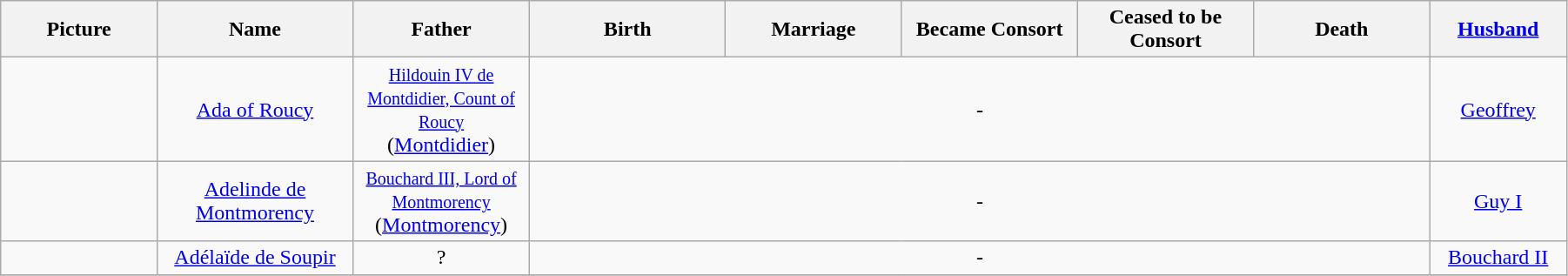<table width=95% class="wikitable">
<tr>
<th width = "8%">Picture</th>
<th width = "10%">Name</th>
<th width = "9%">Father</th>
<th width = "10%">Birth</th>
<th width = "9%">Marriage</th>
<th width = "9%">Became Consort</th>
<th width = "9%">Ceased to be Consort</th>
<th width = "9%">Death</th>
<th width = "7%"><a href='#'>Husband</a></th>
</tr>
<tr>
<td align="center"></td>
<td align="center"><a href='#'>Ada of Roucy</a></td>
<td align="center"><small><a href='#'>Hildouin IV de Montdidier, Count of Roucy</a></small><br> (<a href='#'>Montdidier</a>)</td>
<td align="center" colspan="5">-</td>
<td align="center"><a href='#'>Geoffrey</a></td>
</tr>
<tr>
<td align="center"></td>
<td align="center"><a href='#'>Adelinde de Montmorency</a></td>
<td align="center"><small><a href='#'>Bouchard III, Lord of Montmorency</a></small><br> (<a href='#'>Montmorency</a>)</td>
<td align="center" colspan="5">-</td>
<td align="center"><a href='#'>Guy I</a></td>
</tr>
<tr>
<td align="center"></td>
<td align="center"><a href='#'>Adélaïde de Soupir</a></td>
<td align="center">?</td>
<td align="center" colspan="5">-</td>
<td align="center"><a href='#'>Bouchard II</a></td>
</tr>
<tr>
</tr>
</table>
